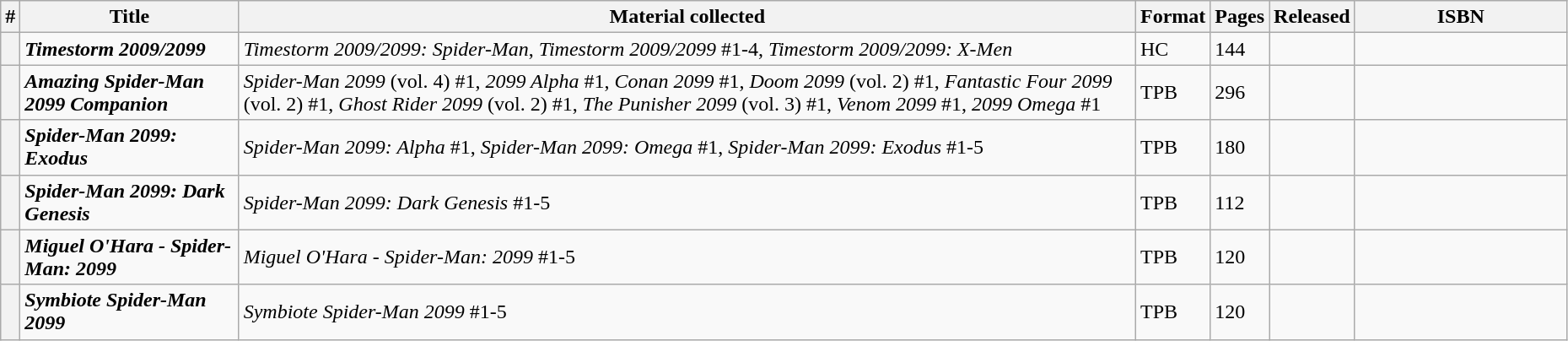<table class="wikitable sortable" width=98%>
<tr>
<th>#</th>
<th>Title</th>
<th>Material collected</th>
<th class="unsortable">Format</th>
<th>Pages</th>
<th>Released</th>
<th class="unsortable" style="width: 10em;">ISBN</th>
</tr>
<tr>
<th style="background-color: light grey;"></th>
<td><strong><em>Timestorm 2009/2099</em></strong></td>
<td><em>Timestorm 2009/2099: Spider-Man</em>, <em>Timestorm 2009/2099</em> #1-4, <em>Timestorm 2009/2099: X-Men</em></td>
<td>HC</td>
<td>144</td>
<td></td>
<td></td>
</tr>
<tr>
<th style="background-color: light grey;"></th>
<td><strong><em>Amazing Spider-Man 2099 Companion</em></strong></td>
<td><em>Spider-Man 2099</em> (vol. 4) #1, <em>2099 Alpha</em> #1, <em>Conan 2099</em> #1, <em>Doom 2099</em> (vol. 2) #1, <em>Fantastic Four 2099</em> (vol. 2) #1, <em>Ghost Rider 2099</em> (vol. 2) #1, <em>The Punisher 2099</em> (vol. 3) #1, <em>Venom 2099</em> #1, <em>2099 Omega</em> #1</td>
<td>TPB</td>
<td>296</td>
<td></td>
<td></td>
</tr>
<tr>
<th style="background-color: light grey;"></th>
<td><strong><em>Spider-Man 2099: Exodus</em></strong></td>
<td><em>Spider-Man 2099: Alpha</em> #1, <em>Spider-Man 2099: Omega</em> #1, <em>Spider-Man 2099: Exodus</em> #1-5</td>
<td>TPB</td>
<td>180</td>
<td></td>
<td></td>
</tr>
<tr>
<th style="background-color: light grey;"></th>
<td><strong><em>Spider-Man 2099: Dark Genesis</em></strong></td>
<td><em>Spider-Man 2099: Dark Genesis</em> #1-5</td>
<td>TPB</td>
<td>112</td>
<td></td>
<td></td>
</tr>
<tr>
<th style="background-color: light grey;"></th>
<td><strong><em>Miguel O'Hara - Spider-Man: 2099</em></strong></td>
<td><em>Miguel O'Hara - Spider-Man: 2099</em> #1-5</td>
<td>TPB</td>
<td>120</td>
<td></td>
<td></td>
</tr>
<tr>
<th style="background-color: light grey;"></th>
<td><strong><em>Symbiote Spider-Man 2099</em></strong></td>
<td><em>Symbiote Spider-Man 2099</em> #1-5</td>
<td>TPB</td>
<td>120</td>
<td></td>
<td></td>
</tr>
</table>
